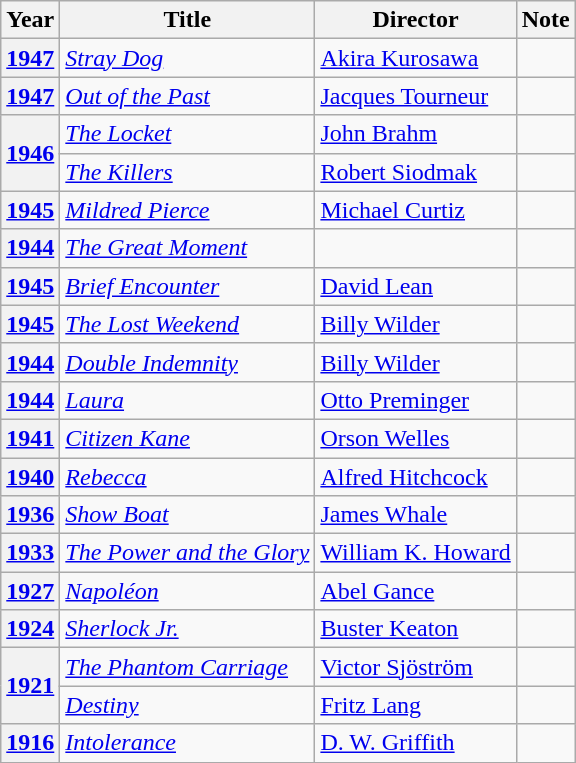<table class="wikitable">
<tr>
<th>Year</th>
<th>Title</th>
<th>Director</th>
<th>Note</th>
</tr>
<tr>
<th><a href='#'>1947</a></th>
<td><em><a href='#'>Stray Dog</a></em></td>
<td><a href='#'>Akira Kurosawa</a></td>
<td></td>
</tr>
<tr>
<th><a href='#'>1947</a></th>
<td><em><a href='#'>Out of the Past</a></em></td>
<td><a href='#'>Jacques Tourneur</a></td>
<td></td>
</tr>
<tr>
<th rowspan="2"><a href='#'>1946</a></th>
<td><em><a href='#'>The Locket</a></em></td>
<td><a href='#'>John Brahm</a></td>
<td></td>
</tr>
<tr>
<td><em><a href='#'>The Killers</a></em></td>
<td><a href='#'>Robert Siodmak</a></td>
<td></td>
</tr>
<tr>
<th><a href='#'>1945</a></th>
<td><em><a href='#'>Mildred Pierce</a></em></td>
<td><a href='#'>Michael Curtiz</a></td>
<td></td>
</tr>
<tr>
<th><a href='#'>1944</a></th>
<td><em><a href='#'>The Great Moment</a></em></td>
<td></td>
<td></td>
</tr>
<tr>
<th><a href='#'>1945</a></th>
<td><em><a href='#'>Brief Encounter</a></em></td>
<td><a href='#'>David Lean</a></td>
<td></td>
</tr>
<tr>
<th><a href='#'>1945</a></th>
<td><em><a href='#'>The Lost Weekend</a></em></td>
<td><a href='#'>Billy Wilder</a></td>
<td></td>
</tr>
<tr>
<th><a href='#'>1944</a></th>
<td><em><a href='#'>Double Indemnity</a></em></td>
<td><a href='#'>Billy Wilder</a></td>
<td></td>
</tr>
<tr>
<th><a href='#'>1944</a></th>
<td><em><a href='#'>Laura</a></em></td>
<td><a href='#'>Otto Preminger</a></td>
<td></td>
</tr>
<tr>
<th><a href='#'>1941</a></th>
<td><em><a href='#'>Citizen Kane</a></em></td>
<td><a href='#'>Orson Welles</a></td>
<td></td>
</tr>
<tr>
<th><a href='#'>1940</a></th>
<td><em><a href='#'>Rebecca</a></em></td>
<td><a href='#'>Alfred Hitchcock</a></td>
<td></td>
</tr>
<tr>
<th><a href='#'>1936</a></th>
<td><em><a href='#'>Show Boat</a></em></td>
<td><a href='#'>James Whale</a></td>
<td></td>
</tr>
<tr>
<th><a href='#'>1933</a></th>
<td><em><a href='#'>The Power and the Glory</a></em></td>
<td><a href='#'>William K. Howard</a></td>
<td></td>
</tr>
<tr>
<th><a href='#'>1927</a></th>
<td><em><a href='#'>Napoléon</a></em></td>
<td><a href='#'>Abel Gance</a></td>
<td></td>
</tr>
<tr>
<th><a href='#'>1924</a></th>
<td><em><a href='#'>Sherlock Jr.</a></em></td>
<td><a href='#'>Buster Keaton</a></td>
<td></td>
</tr>
<tr>
<th rowspan="2"><a href='#'>1921</a></th>
<td><em><a href='#'>The Phantom Carriage</a></em></td>
<td><a href='#'>Victor Sjöström</a></td>
<td></td>
</tr>
<tr>
<td><em><a href='#'>Destiny</a></em></td>
<td><a href='#'>Fritz Lang</a></td>
<td></td>
</tr>
<tr>
<th><a href='#'>1916</a></th>
<td><em><a href='#'>Intolerance</a></em></td>
<td><a href='#'>D. W. Griffith</a></td>
<td></td>
</tr>
</table>
